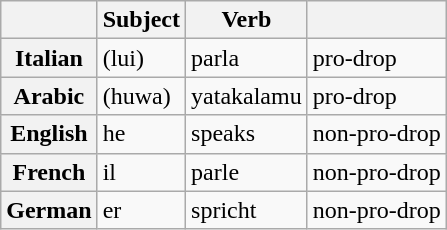<table class="wikitable">
<tr>
<th></th>
<th>Subject</th>
<th>Verb</th>
<th></th>
</tr>
<tr>
<th>Italian</th>
<td>(lui)</td>
<td>parla</td>
<td>pro-drop</td>
</tr>
<tr>
<th>Arabic</th>
<td>(huwa)</td>
<td>yatakalamu</td>
<td>pro-drop</td>
</tr>
<tr>
<th>English</th>
<td>he</td>
<td>speaks</td>
<td>non-pro-drop</td>
</tr>
<tr>
<th>French</th>
<td>il</td>
<td>parle</td>
<td>non-pro-drop</td>
</tr>
<tr>
<th>German</th>
<td>er</td>
<td>spricht</td>
<td>non-pro-drop</td>
</tr>
</table>
